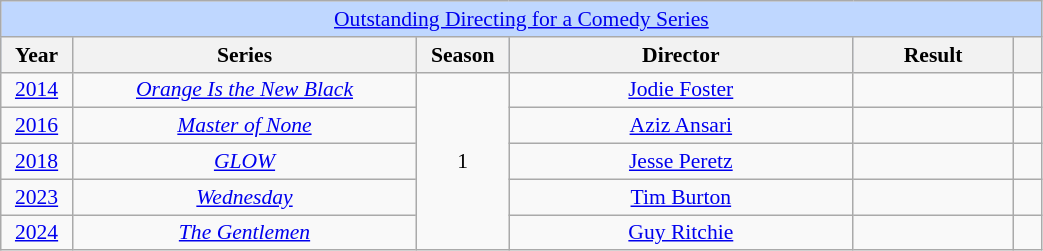<table class="wikitable plainrowheaders" style="text-align: center; font-size: 90%" width=55%>
<tr ---- bgcolor="#bfd7ff">
<td colspan=6 align=center><a href='#'>Outstanding Directing for a Comedy Series</a></td>
</tr>
<tr ---- bgcolor="#bfd7ff">
<th scope="col" style="width:1%;">Year</th>
<th scope="col" style="width:12%;">Series</th>
<th scope="col" style="width:1%;">Season</th>
<th scope="col" style="width:12%;">Director</th>
<th scope="col" style="width:5%;">Result</th>
<th scope="col" style="width:1%;"></th>
</tr>
<tr>
<td><a href='#'>2014</a></td>
<td><em><a href='#'>Orange Is the New Black</a></em></td>
<td rowspan="5">1</td>
<td><a href='#'>Jodie Foster</a></td>
<td></td>
<td></td>
</tr>
<tr>
<td><a href='#'>2016</a></td>
<td><em><a href='#'>Master of None</a></em></td>
<td><a href='#'>Aziz Ansari</a></td>
<td></td>
<td></td>
</tr>
<tr>
<td><a href='#'>2018</a></td>
<td><em><a href='#'>GLOW</a></em></td>
<td><a href='#'>Jesse Peretz</a></td>
<td></td>
<td></td>
</tr>
<tr>
<td><a href='#'>2023</a></td>
<td><em><a href='#'>Wednesday</a></em></td>
<td><a href='#'>Tim Burton</a></td>
<td></td>
<td></td>
</tr>
<tr>
<td><a href='#'>2024</a></td>
<td><em><a href='#'>The Gentlemen</a></em></td>
<td><a href='#'>Guy Ritchie</a></td>
<td></td>
<td></td>
</tr>
</table>
